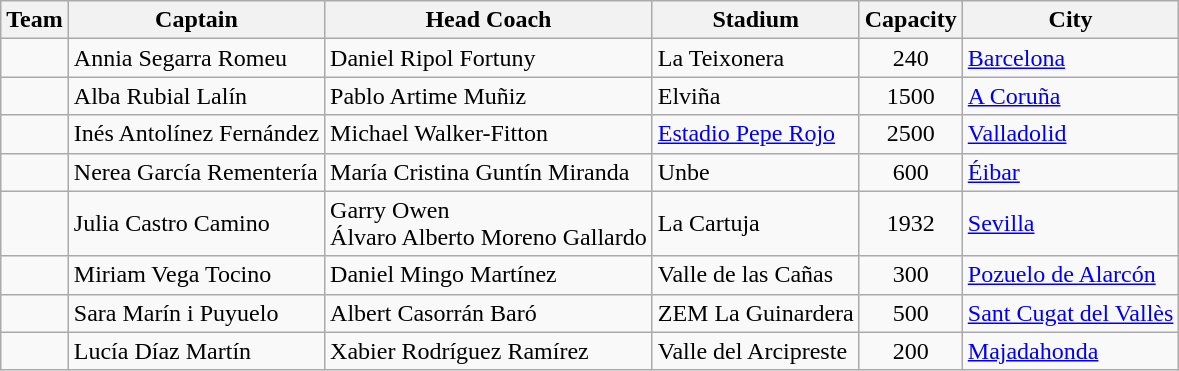<table class="wikitable sortable">
<tr>
<th>Team</th>
<th>Captain</th>
<th>Head Coach</th>
<th>Stadium</th>
<th>Capacity</th>
<th>City</th>
</tr>
<tr>
<td></td>
<td>Annia Segarra Romeu</td>
<td>Daniel Ripol Fortuny</td>
<td>La Teixonera</td>
<td style="text-align:center">240</td>
<td><a href='#'>Barcelona</a></td>
</tr>
<tr>
<td></td>
<td>Alba Rubial Lalín</td>
<td>Pablo Artime Muñiz</td>
<td>Elviña</td>
<td style="text-align:center">1500</td>
<td><a href='#'>A Coruña</a></td>
</tr>
<tr>
<td></td>
<td>Inés Antolínez Fernández</td>
<td>Michael Walker-Fitton</td>
<td><a href='#'>Estadio Pepe Rojo</a></td>
<td style="text-align:center">2500</td>
<td><a href='#'>Valladolid</a></td>
</tr>
<tr>
<td></td>
<td>Nerea García Rementería</td>
<td>María Cristina Guntín Miranda</td>
<td>Unbe</td>
<td style="text-align:center">600</td>
<td><a href='#'>Éibar</a></td>
</tr>
<tr>
<td></td>
<td>Julia Castro Camino</td>
<td>Garry Owen <br> Álvaro Alberto Moreno Gallardo</td>
<td>La Cartuja</td>
<td style="text-align:center">1932</td>
<td><a href='#'>Sevilla</a></td>
</tr>
<tr>
<td></td>
<td>Miriam Vega Tocino</td>
<td>Daniel Mingo Martínez</td>
<td>Valle de las Cañas</td>
<td style="text-align:center">300</td>
<td><a href='#'>Pozuelo de Alarcón</a></td>
</tr>
<tr>
<td></td>
<td>Sara Marín i Puyuelo</td>
<td>Albert Casorrán Baró</td>
<td>ZEM La Guinardera</td>
<td style="text-align:center">500</td>
<td><a href='#'>Sant Cugat del Vallès</a></td>
</tr>
<tr>
<td></td>
<td>Lucía Díaz Martín</td>
<td>Xabier Rodríguez Ramírez</td>
<td>Valle del Arcipreste</td>
<td style="text-align:center">200</td>
<td><a href='#'>Majadahonda</a></td>
</tr>
</table>
